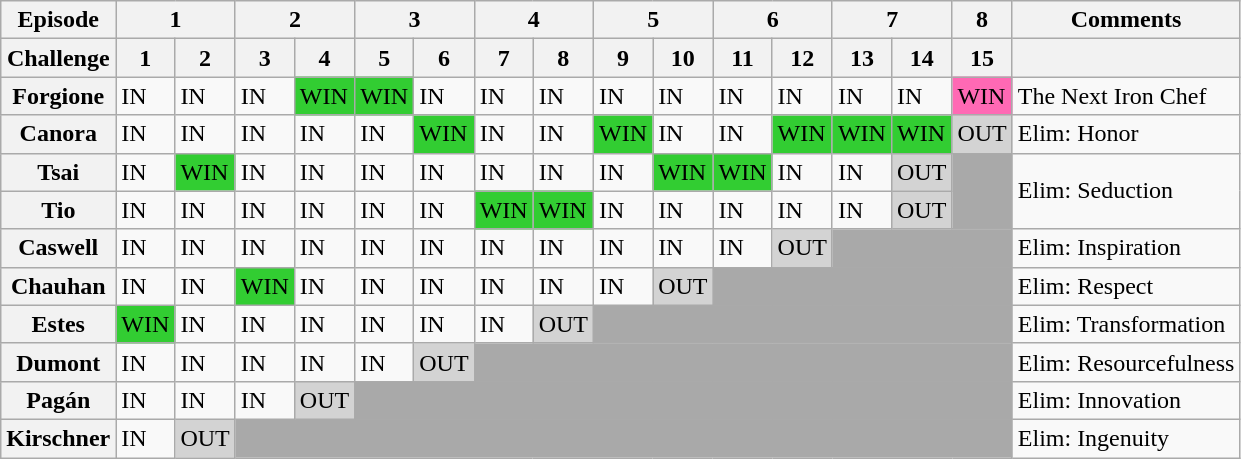<table class="wikitable" align=>
<tr>
<th>Episode</th>
<th colspan=2;>1</th>
<th colspan=2;>2</th>
<th colspan=2;>3</th>
<th colspan=2;>4</th>
<th colspan=2;>5</th>
<th colspan=2;>6</th>
<th colspan=2;>7</th>
<th>8</th>
<th>Comments</th>
</tr>
<tr>
<th>Challenge</th>
<th>1</th>
<th>2</th>
<th>3</th>
<th>4</th>
<th>5</th>
<th>6</th>
<th>7</th>
<th>8</th>
<th>9</th>
<th>10</th>
<th>11</th>
<th>12</th>
<th>13</th>
<th>14</th>
<th>15</th>
<th></th>
</tr>
<tr>
<th>Forgione</th>
<td>IN</td>
<td>IN</td>
<td>IN</td>
<td style="background:limegreen;">WIN</td>
<td style="background:limegreen;">WIN</td>
<td>IN</td>
<td>IN</td>
<td>IN</td>
<td>IN</td>
<td>IN</td>
<td>IN</td>
<td>IN</td>
<td>IN</td>
<td>IN</td>
<td style="background:hotpink;">WIN</td>
<td>The Next Iron Chef</td>
</tr>
<tr>
<th>Canora</th>
<td>IN</td>
<td>IN</td>
<td>IN</td>
<td>IN</td>
<td>IN</td>
<td style="background:limegreen;">WIN</td>
<td>IN</td>
<td>IN</td>
<td style="background:limegreen;">WIN</td>
<td>IN</td>
<td>IN</td>
<td style="background:limegreen;">WIN</td>
<td style="background:limegreen;">WIN</td>
<td style="background:limegreen;">WIN</td>
<td style="background:lightgrey;">OUT</td>
<td>Elim: Honor</td>
</tr>
<tr>
<th>Tsai</th>
<td>IN</td>
<td style="background:limegreen;">WIN</td>
<td>IN</td>
<td>IN</td>
<td>IN</td>
<td>IN</td>
<td>IN</td>
<td>IN</td>
<td>IN</td>
<td style="background:limegreen;">WIN</td>
<td style="background:limegreen;">WIN</td>
<td>IN</td>
<td>IN</td>
<td style="background:lightgrey;">OUT</td>
<td rowspan="2" style="background:darkgrey;"></td>
<td rowspan=2>Elim: Seduction</td>
</tr>
<tr>
<th>Tio</th>
<td>IN</td>
<td>IN</td>
<td>IN</td>
<td>IN</td>
<td>IN</td>
<td>IN</td>
<td style="background:limegreen;">WIN</td>
<td style="background:limegreen;">WIN</td>
<td>IN</td>
<td>IN</td>
<td>IN</td>
<td>IN</td>
<td>IN</td>
<td style="background:lightgrey;">OUT</td>
</tr>
<tr>
<th>Caswell</th>
<td>IN</td>
<td>IN</td>
<td>IN</td>
<td>IN</td>
<td>IN</td>
<td>IN</td>
<td>IN</td>
<td>IN</td>
<td>IN</td>
<td>IN</td>
<td>IN</td>
<td style="background:lightgrey;">OUT</td>
<td colspan="3" style="background:darkgrey;"></td>
<td>Elim: Inspiration</td>
</tr>
<tr>
<th>Chauhan</th>
<td>IN</td>
<td>IN</td>
<td style="background:limegreen;">WIN</td>
<td>IN</td>
<td>IN</td>
<td>IN</td>
<td>IN</td>
<td>IN</td>
<td>IN</td>
<td style="background:lightgrey;">OUT</td>
<td colspan="5" style="background:darkgrey;"></td>
<td>Elim: Respect</td>
</tr>
<tr>
<th>Estes</th>
<td style="background:limegreen;">WIN</td>
<td>IN</td>
<td>IN</td>
<td>IN</td>
<td>IN</td>
<td>IN</td>
<td>IN</td>
<td style="background:lightgrey;">OUT</td>
<td colspan="7" style="background:darkgrey;"></td>
<td>Elim: Transformation</td>
</tr>
<tr>
<th>Dumont</th>
<td>IN</td>
<td>IN</td>
<td>IN</td>
<td>IN</td>
<td>IN</td>
<td style="background:lightgrey;">OUT</td>
<td colspan="9" style="background:darkgrey;"></td>
<td>Elim: Resourcefulness</td>
</tr>
<tr>
<th>Pagán</th>
<td>IN</td>
<td>IN</td>
<td>IN</td>
<td style="background:lightgrey;">OUT</td>
<td colspan="11" style="background:darkgrey;"></td>
<td>Elim: Innovation</td>
</tr>
<tr>
<th>Kirschner</th>
<td>IN</td>
<td style="background:lightgrey;">OUT</td>
<td colspan="13" style="background:darkgrey;"></td>
<td>Elim: Ingenuity</td>
</tr>
</table>
